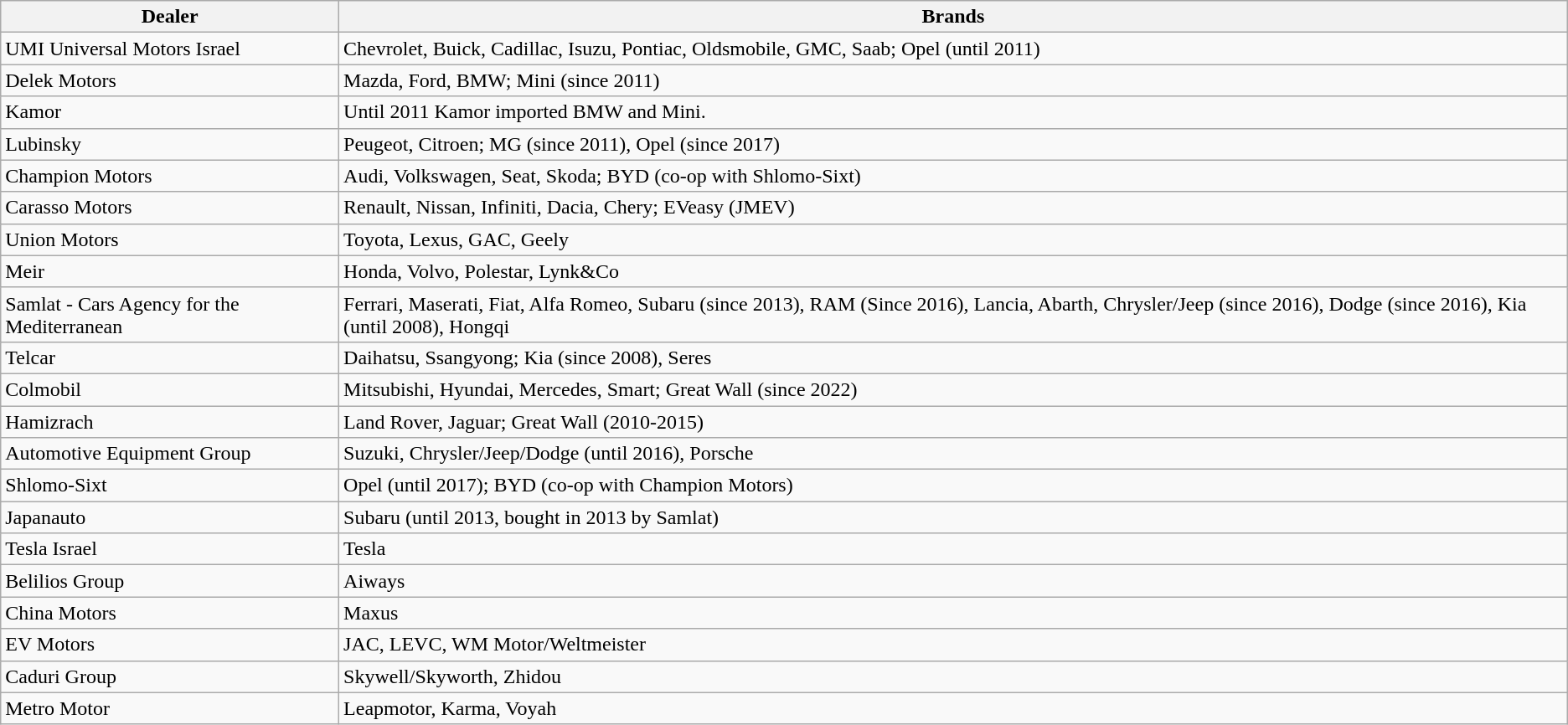<table class="wikitable">
<tr>
<th>Dealer</th>
<th>Brands</th>
</tr>
<tr>
<td>UMI Universal Motors Israel</td>
<td>Chevrolet, Buick, Cadillac, Isuzu, Pontiac, Oldsmobile, GMC, Saab; Opel (until 2011)</td>
</tr>
<tr>
<td>Delek Motors</td>
<td>Mazda, Ford, BMW; Mini (since 2011)</td>
</tr>
<tr>
<td>Kamor</td>
<td>Until 2011 Kamor imported BMW and Mini.</td>
</tr>
<tr>
<td>Lubinsky</td>
<td>Peugeot, Citroen; MG (since 2011), Opel (since 2017)</td>
</tr>
<tr>
<td>Champion Motors</td>
<td>Audi, Volkswagen, Seat, Skoda; BYD (co-op with Shlomo-Sixt)</td>
</tr>
<tr>
<td>Carasso Motors</td>
<td>Renault, Nissan, Infiniti, Dacia, Chery; EVeasy (JMEV)</td>
</tr>
<tr>
<td>Union Motors</td>
<td>Toyota, Lexus, GAC, Geely</td>
</tr>
<tr>
<td>Meir</td>
<td>Honda, Volvo, Polestar, Lynk&Co</td>
</tr>
<tr>
<td>Samlat - Cars Agency for the Mediterranean</td>
<td>Ferrari, Maserati, Fiat, Alfa Romeo, Subaru (since 2013), RAM (Since 2016), Lancia, Abarth, Chrysler/Jeep (since 2016), Dodge (since 2016), Kia (until 2008), Hongqi</td>
</tr>
<tr>
<td>Telcar</td>
<td>Daihatsu, Ssangyong; Kia (since 2008), Seres</td>
</tr>
<tr>
<td>Colmobil</td>
<td>Mitsubishi, Hyundai, Mercedes, Smart; Great Wall (since 2022)</td>
</tr>
<tr>
<td>Hamizrach</td>
<td>Land Rover, Jaguar; Great Wall (2010-2015)</td>
</tr>
<tr>
<td>Automotive Equipment Group</td>
<td>Suzuki, Chrysler/Jeep/Dodge (until 2016), Porsche</td>
</tr>
<tr>
<td>Shlomo-Sixt</td>
<td>Opel (until 2017); BYD (co-op with Champion Motors)</td>
</tr>
<tr>
<td>Japanauto</td>
<td>Subaru (until 2013, bought in 2013 by Samlat)</td>
</tr>
<tr>
<td>Tesla Israel</td>
<td>Tesla</td>
</tr>
<tr>
<td>Belilios Group</td>
<td>Aiways</td>
</tr>
<tr>
<td>China Motors</td>
<td>Maxus</td>
</tr>
<tr>
<td>EV Motors</td>
<td>JAC, LEVC, WM Motor/Weltmeister</td>
</tr>
<tr>
<td>Caduri Group</td>
<td>Skywell/Skyworth, Zhidou</td>
</tr>
<tr>
<td>Metro Motor</td>
<td>Leapmotor, Karma, Voyah</td>
</tr>
</table>
